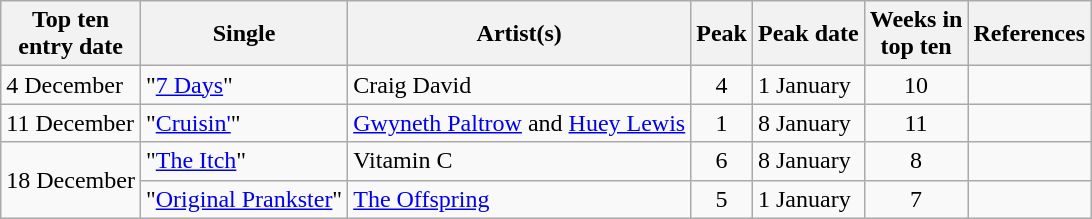<table class="wikitable sortable">
<tr>
<th>Top ten<br>entry date</th>
<th>Single</th>
<th>Artist(s)</th>
<th data-sort-type="number">Peak</th>
<th>Peak date</th>
<th data-sort-type="number">Weeks in<br>top ten</th>
<th>References</th>
</tr>
<tr>
<td>4 December</td>
<td>"<a href='#'>7 Days</a>"</td>
<td>Craig David</td>
<td style="text-align:center;">4</td>
<td>1 January</td>
<td style="text-align:center;">10</td>
<td style="text-align:center;"></td>
</tr>
<tr>
<td>11 December</td>
<td>"<a href='#'>Cruisin'</a>"</td>
<td><a href='#'>Gwyneth Paltrow</a> and <a href='#'>Huey Lewis</a></td>
<td style="text-align:center;">1</td>
<td>8 January</td>
<td style="text-align:center;">11</td>
<td style="text-align:center;"></td>
</tr>
<tr>
<td rowspan=2>18 December</td>
<td>"<a href='#'>The Itch</a>"</td>
<td>Vitamin C</td>
<td style="text-align:center;">6</td>
<td>8 January</td>
<td style="text-align:center;">8</td>
<td style="text-align:center;"></td>
</tr>
<tr>
<td>"<a href='#'>Original Prankster</a>"</td>
<td><a href='#'>The Offspring</a></td>
<td style="text-align:center;">5</td>
<td>1 January</td>
<td style="text-align:center;">7</td>
<td style="text-align:center;"></td>
</tr>
</table>
